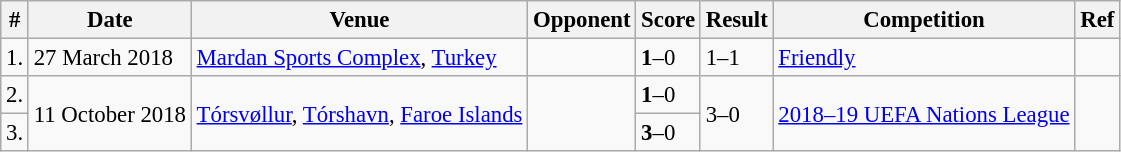<table class="wikitable" style="font-size:95%;">
<tr>
<th>#</th>
<th>Date</th>
<th>Venue</th>
<th>Opponent</th>
<th>Score</th>
<th>Result</th>
<th>Competition</th>
<th>Ref</th>
</tr>
<tr>
<td>1.</td>
<td>27 March 2018</td>
<td><a href='#'>Mardan Sports Complex</a>, <a href='#'>Turkey</a></td>
<td></td>
<td><strong>1</strong>–0</td>
<td>1–1</td>
<td><a href='#'>Friendly</a></td>
<td></td>
</tr>
<tr>
<td>2.</td>
<td rowspan="2">11 October 2018</td>
<td rowspan="2"><a href='#'>Tórsvøllur</a>, <a href='#'>Tórshavn</a>, <a href='#'>Faroe Islands</a></td>
<td rowspan="2"></td>
<td><strong>1</strong>–0</td>
<td rowspan="2">3–0</td>
<td rowspan="2"><a href='#'>2018–19 UEFA Nations League</a></td>
<td rowspan="2"></td>
</tr>
<tr>
<td>3.</td>
<td><strong>3</strong>–0</td>
</tr>
</table>
